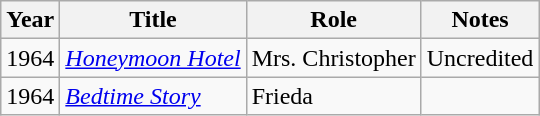<table class="wikitable">
<tr>
<th>Year</th>
<th>Title</th>
<th>Role</th>
<th>Notes</th>
</tr>
<tr>
<td>1964</td>
<td><em><a href='#'>Honeymoon Hotel</a></em></td>
<td>Mrs. Christopher</td>
<td>Uncredited</td>
</tr>
<tr>
<td>1964</td>
<td><em><a href='#'>Bedtime Story</a></em></td>
<td>Frieda</td>
<td></td>
</tr>
</table>
